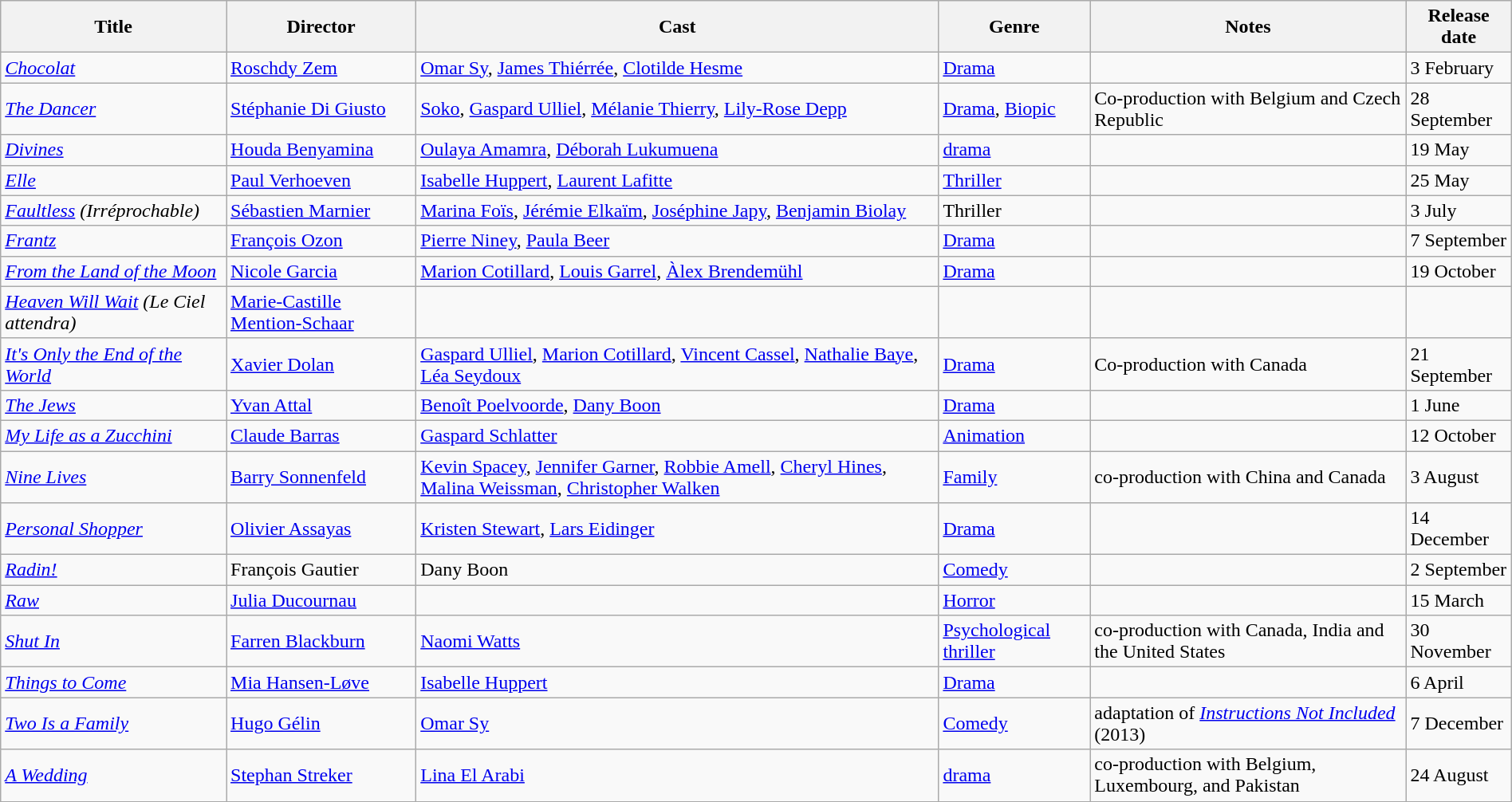<table class="wikitable sortable" style="width:100%;">
<tr>
<th>Title</th>
<th>Director</th>
<th>Cast</th>
<th>Genre</th>
<th>Notes</th>
<th>Release date</th>
</tr>
<tr>
<td><em><a href='#'>Chocolat</a></em></td>
<td><a href='#'>Roschdy Zem</a></td>
<td><a href='#'>Omar Sy</a>, <a href='#'>James Thiérrée</a>, <a href='#'>Clotilde Hesme</a></td>
<td><a href='#'>Drama</a></td>
<td></td>
<td>3 February</td>
</tr>
<tr>
<td><em><a href='#'>The Dancer</a></em></td>
<td><a href='#'>Stéphanie Di Giusto</a></td>
<td><a href='#'>Soko</a>, <a href='#'>Gaspard Ulliel</a>, <a href='#'>Mélanie Thierry</a>, <a href='#'>Lily-Rose Depp</a></td>
<td><a href='#'>Drama</a>, <a href='#'>Biopic</a></td>
<td>Co-production with Belgium and Czech Republic</td>
<td>28 September</td>
</tr>
<tr>
<td><em><a href='#'>Divines</a></em></td>
<td><a href='#'>Houda Benyamina</a></td>
<td><a href='#'>Oulaya Amamra</a>, <a href='#'>Déborah Lukumuena</a></td>
<td><a href='#'>drama</a></td>
<td></td>
<td>19 May</td>
</tr>
<tr>
<td><em><a href='#'>Elle</a></em></td>
<td><a href='#'>Paul Verhoeven</a></td>
<td><a href='#'>Isabelle Huppert</a>, <a href='#'>Laurent Lafitte</a></td>
<td><a href='#'>Thriller</a></td>
<td></td>
<td>25 May</td>
</tr>
<tr>
<td><em><a href='#'>Faultless</a> (Irréprochable)</em></td>
<td><a href='#'>Sébastien Marnier</a></td>
<td><a href='#'>Marina Foïs</a>, <a href='#'>Jérémie Elkaïm</a>, <a href='#'>Joséphine Japy</a>, <a href='#'>Benjamin Biolay</a></td>
<td>Thriller</td>
<td></td>
<td>3 July</td>
</tr>
<tr>
<td><em><a href='#'>Frantz</a></em></td>
<td><a href='#'>François Ozon</a></td>
<td><a href='#'>Pierre Niney</a>, <a href='#'>Paula Beer</a></td>
<td><a href='#'>Drama</a></td>
<td></td>
<td>7 September</td>
</tr>
<tr>
<td><em><a href='#'>From the Land of the Moon</a></em></td>
<td><a href='#'>Nicole Garcia</a></td>
<td><a href='#'>Marion Cotillard</a>, <a href='#'>Louis Garrel</a>, <a href='#'>Àlex Brendemühl</a></td>
<td><a href='#'>Drama</a></td>
<td></td>
<td>19 October</td>
</tr>
<tr>
<td><em><a href='#'>Heaven Will Wait</a> (Le Ciel attendra)</em></td>
<td><a href='#'>Marie-Castille Mention-Schaar</a></td>
<td></td>
<td></td>
<td></td>
<td></td>
</tr>
<tr>
<td><em><a href='#'>It's Only the End of the World</a></em></td>
<td><a href='#'>Xavier Dolan</a></td>
<td><a href='#'>Gaspard Ulliel</a>, <a href='#'>Marion Cotillard</a>, <a href='#'>Vincent Cassel</a>, <a href='#'>Nathalie Baye</a>, <a href='#'>Léa Seydoux</a></td>
<td><a href='#'>Drama</a></td>
<td>Co-production with Canada</td>
<td>21 September</td>
</tr>
<tr>
<td><em><a href='#'>The Jews</a></em></td>
<td><a href='#'>Yvan Attal</a></td>
<td><a href='#'>Benoît Poelvoorde</a>, <a href='#'>Dany Boon</a></td>
<td><a href='#'>Drama</a></td>
<td></td>
<td>1 June</td>
</tr>
<tr>
<td><em><a href='#'>My Life as a Zucchini</a></em></td>
<td><a href='#'>Claude Barras</a></td>
<td><a href='#'>Gaspard Schlatter</a></td>
<td><a href='#'>Animation</a></td>
<td></td>
<td>12 October</td>
</tr>
<tr>
<td><em><a href='#'>Nine Lives</a></em></td>
<td><a href='#'>Barry Sonnenfeld</a></td>
<td><a href='#'>Kevin Spacey</a>, <a href='#'>Jennifer Garner</a>, <a href='#'>Robbie Amell</a>, <a href='#'>Cheryl Hines</a>, <a href='#'>Malina Weissman</a>, <a href='#'>Christopher Walken</a></td>
<td><a href='#'>Family</a></td>
<td>co-production with China and Canada</td>
<td>3 August</td>
</tr>
<tr>
<td><em><a href='#'>Personal Shopper</a></em></td>
<td><a href='#'>Olivier Assayas</a></td>
<td><a href='#'>Kristen Stewart</a>, <a href='#'>Lars Eidinger</a></td>
<td><a href='#'>Drama</a></td>
<td></td>
<td>14 December</td>
</tr>
<tr>
<td><em><a href='#'>Radin!</a></em></td>
<td>François Gautier</td>
<td>Dany Boon</td>
<td><a href='#'>Comedy</a></td>
<td></td>
<td>2 September</td>
</tr>
<tr>
<td><em><a href='#'>Raw</a></em></td>
<td><a href='#'>Julia Ducournau</a></td>
<td></td>
<td><a href='#'>Horror</a></td>
<td></td>
<td>15 March</td>
</tr>
<tr>
<td><em><a href='#'>Shut In</a></em></td>
<td><a href='#'>Farren Blackburn</a></td>
<td><a href='#'>Naomi Watts</a></td>
<td><a href='#'>Psychological thriller</a></td>
<td>co-production with Canada, India and the United States</td>
<td>30 November</td>
</tr>
<tr>
<td><em><a href='#'>Things to Come</a></em></td>
<td><a href='#'>Mia Hansen-Løve</a></td>
<td><a href='#'>Isabelle Huppert</a></td>
<td><a href='#'>Drama</a></td>
<td></td>
<td>6 April</td>
</tr>
<tr>
<td><em><a href='#'>Two Is a Family</a></em></td>
<td><a href='#'>Hugo Gélin</a></td>
<td><a href='#'>Omar Sy</a></td>
<td><a href='#'>Comedy</a></td>
<td>adaptation of <em><a href='#'>Instructions Not Included</a></em> (2013)</td>
<td>7 December</td>
</tr>
<tr>
<td><em><a href='#'>A Wedding</a></em></td>
<td><a href='#'>Stephan Streker</a></td>
<td><a href='#'>Lina El Arabi</a></td>
<td><a href='#'>drama</a></td>
<td>co-production with Belgium, Luxembourg, and Pakistan</td>
<td>24 August</td>
</tr>
<tr>
</tr>
</table>
